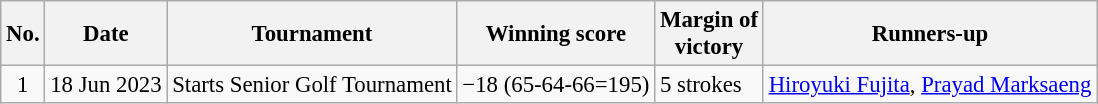<table class="wikitable" style="font-size:95%;">
<tr>
<th>No.</th>
<th>Date</th>
<th>Tournament</th>
<th>Winning score</th>
<th>Margin of<br>victory</th>
<th>Runners-up</th>
</tr>
<tr>
<td align=center>1</td>
<td align=right>18 Jun 2023</td>
<td>Starts Senior Golf Tournament</td>
<td>−18 (65-64-66=195)</td>
<td>5 strokes</td>
<td> <a href='#'>Hiroyuki Fujita</a>,  <a href='#'>Prayad Marksaeng</a></td>
</tr>
</table>
